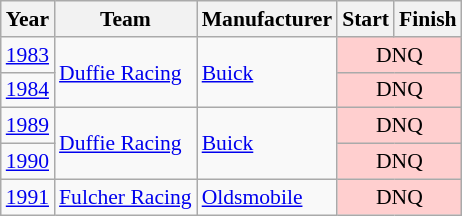<table class="wikitable" style="font-size: 90%;">
<tr>
<th>Year</th>
<th>Team</th>
<th>Manufacturer</th>
<th>Start</th>
<th>Finish</th>
</tr>
<tr>
<td><a href='#'>1983</a></td>
<td rowspan=2><a href='#'>Duffie Racing</a></td>
<td rowspan=2><a href='#'>Buick</a></td>
<td align=center colspan=2 style="background:#FFCFCF;">DNQ</td>
</tr>
<tr>
<td><a href='#'>1984</a></td>
<td align=center colspan=2 style="background:#FFCFCF;">DNQ</td>
</tr>
<tr>
<td><a href='#'>1989</a></td>
<td rowspan=2><a href='#'>Duffie Racing</a></td>
<td rowspan=2><a href='#'>Buick</a></td>
<td align=center colspan=2 style="background:#FFCFCF;">DNQ</td>
</tr>
<tr>
<td><a href='#'>1990</a></td>
<td align=center colspan=2 style="background:#FFCFCF;">DNQ</td>
</tr>
<tr>
<td><a href='#'>1991</a></td>
<td><a href='#'>Fulcher Racing</a></td>
<td><a href='#'>Oldsmobile</a></td>
<td align=center colspan=2 style="background:#FFCFCF;">DNQ</td>
</tr>
</table>
